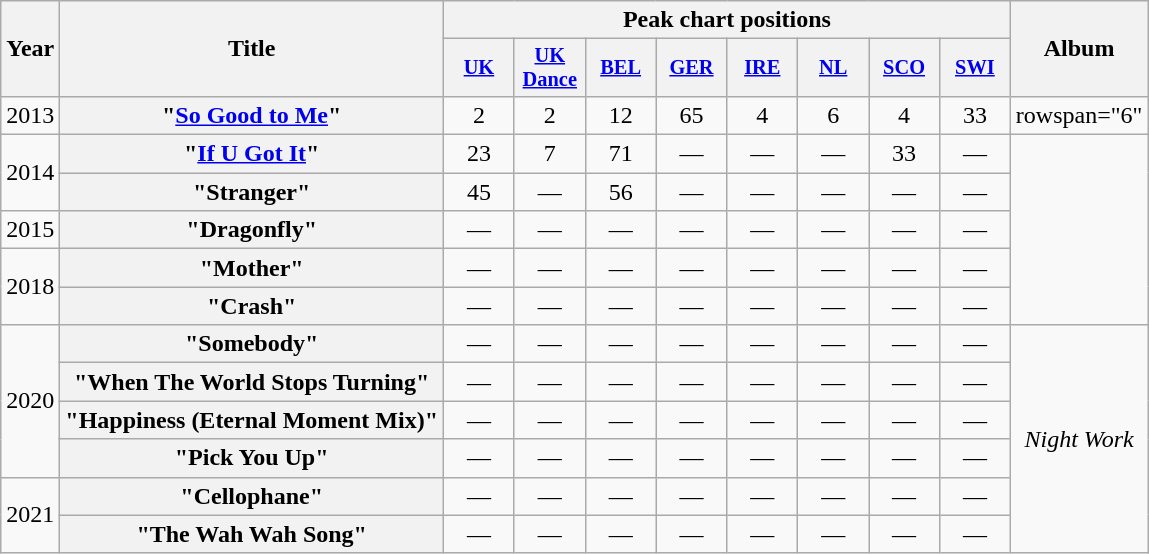<table class="wikitable plainrowheaders" style="text-align:center;">
<tr>
<th scope="col" rowspan="2">Year</th>
<th scope="col" rowspan="2">Title</th>
<th scope="col" colspan="8">Peak chart positions</th>
<th scope="col" rowspan="2">Album</th>
</tr>
<tr>
<th scope="col" style="width:3em;font-size:85%;"><a href='#'>UK</a><br></th>
<th scope="col" style="width:3em;font-size:85%;"><a href='#'>UK Dance</a><br></th>
<th scope="col" style="width:3em;font-size:85%;"><a href='#'>BEL</a><br></th>
<th scope="col" style="width:3em;font-size:85%;"><a href='#'>GER</a><br></th>
<th scope="col" style="width:3em;font-size:85%;"><a href='#'>IRE</a><br></th>
<th scope="col" style="width:3em;font-size:85%;"><a href='#'>NL</a><br></th>
<th scope="col" style="width:3em;font-size:85%;"><a href='#'>SCO</a><br></th>
<th scope="col" style="width:3em;font-size:85%;"><a href='#'>SWI</a><br></th>
</tr>
<tr>
<td>2013</td>
<th scope="row">"<a href='#'>So Good to Me</a>"</th>
<td>2</td>
<td>2</td>
<td>12</td>
<td>65</td>
<td>4</td>
<td>6</td>
<td>4</td>
<td>33</td>
<td>rowspan="6" </td>
</tr>
<tr>
<td rowspan="2">2014</td>
<th scope="row">"<a href='#'>If U Got It</a>"</th>
<td>23</td>
<td>7</td>
<td>71</td>
<td>—</td>
<td>—</td>
<td>—</td>
<td>33</td>
<td>—</td>
</tr>
<tr>
<th scope="row">"Stranger"<br></th>
<td>45</td>
<td>—</td>
<td>56</td>
<td>—</td>
<td>—</td>
<td>—</td>
<td>—</td>
<td>—</td>
</tr>
<tr>
<td rowspan="1">2015</td>
<th scope="row">"Dragonfly"<br></th>
<td>—</td>
<td>—</td>
<td>—</td>
<td>—</td>
<td>—</td>
<td>—</td>
<td>—</td>
<td>—</td>
</tr>
<tr>
<td rowspan="2">2018</td>
<th scope="row">"Mother"<br></th>
<td>—</td>
<td>—</td>
<td>—</td>
<td>—</td>
<td>—</td>
<td>—</td>
<td>—</td>
<td>—</td>
</tr>
<tr>
<th scope="row">"Crash"</th>
<td>—</td>
<td>—</td>
<td>—</td>
<td>—</td>
<td>—</td>
<td>—</td>
<td>—</td>
<td>—</td>
</tr>
<tr>
<td rowspan="4">2020</td>
<th scope="row">"Somebody"</th>
<td>—</td>
<td>—</td>
<td>—</td>
<td>—</td>
<td>—</td>
<td>—</td>
<td>—</td>
<td>—</td>
<td rowspan="6"><em>Night Work</em></td>
</tr>
<tr>
<th scope="row">"When The World Stops Turning"</th>
<td>—</td>
<td>—</td>
<td>—</td>
<td>—</td>
<td>—</td>
<td>—</td>
<td>—</td>
<td>—</td>
</tr>
<tr>
<th scope="row">"Happiness (Eternal Moment Mix)"</th>
<td>—</td>
<td>—</td>
<td>—</td>
<td>—</td>
<td>—</td>
<td>—</td>
<td>—</td>
<td>—</td>
</tr>
<tr>
<th scope="row">"Pick You Up"</th>
<td>—</td>
<td>—</td>
<td>—</td>
<td>—</td>
<td>—</td>
<td>—</td>
<td>—</td>
<td>—</td>
</tr>
<tr>
<td rowspan="2">2021</td>
<th scope="row">"Cellophane"</th>
<td>—</td>
<td>—</td>
<td>—</td>
<td>—</td>
<td>—</td>
<td>—</td>
<td>—</td>
<td>—</td>
</tr>
<tr>
<th scope="row">"The Wah Wah Song"</th>
<td>—</td>
<td>—</td>
<td>—</td>
<td>—</td>
<td>—</td>
<td>—</td>
<td>—</td>
<td>—</td>
</tr>
</table>
